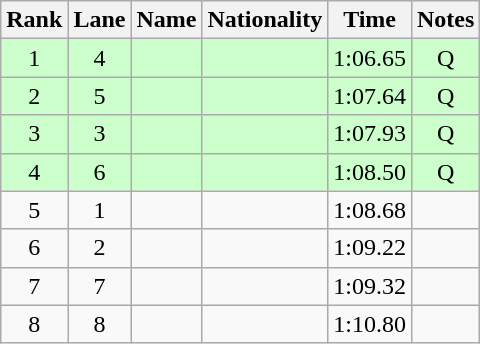<table class="wikitable sortable" style="text-align:center">
<tr>
<th>Rank</th>
<th>Lane</th>
<th>Name</th>
<th>Nationality</th>
<th>Time</th>
<th>Notes</th>
</tr>
<tr bgcolor="ccffcc">
<td>1</td>
<td>4</td>
<td align="left"></td>
<td align="left"></td>
<td>1:06.65</td>
<td>Q</td>
</tr>
<tr bgcolor="ccffcc">
<td>2</td>
<td>5</td>
<td align="left"></td>
<td align="left"></td>
<td>1:07.64</td>
<td>Q</td>
</tr>
<tr bgcolor="ccffcc">
<td>3</td>
<td>3</td>
<td align="left"></td>
<td align="left"></td>
<td>1:07.93</td>
<td>Q</td>
</tr>
<tr bgcolor="ccffcc">
<td>4</td>
<td>6</td>
<td align="left"></td>
<td align="left"></td>
<td>1:08.50</td>
<td>Q</td>
</tr>
<tr>
<td>5</td>
<td>1</td>
<td align="left"></td>
<td align="left"></td>
<td>1:08.68</td>
<td></td>
</tr>
<tr>
<td>6</td>
<td>2</td>
<td align="left"></td>
<td align="left"></td>
<td>1:09.22</td>
<td></td>
</tr>
<tr>
<td>7</td>
<td>7</td>
<td align="left"></td>
<td align="left"></td>
<td>1:09.32</td>
<td></td>
</tr>
<tr>
<td>8</td>
<td>8</td>
<td align="left"></td>
<td align="left"></td>
<td>1:10.80</td>
<td></td>
</tr>
</table>
